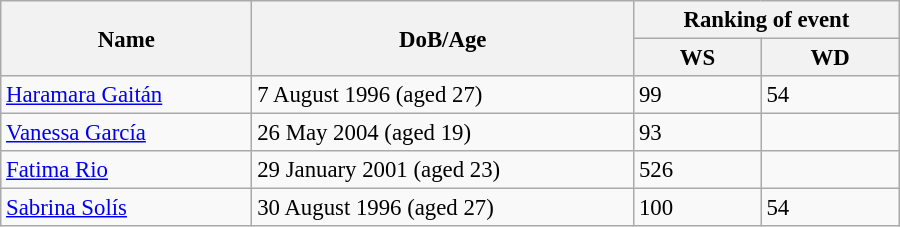<table class="wikitable" style="width:600px; font-size:95%;">
<tr>
<th rowspan="2" align="left">Name</th>
<th rowspan="2" align="left">DoB/Age</th>
<th colspan="2" align="center">Ranking of event</th>
</tr>
<tr>
<th align="center">WS</th>
<th align="center">WD</th>
</tr>
<tr>
<td align="left"><a href='#'>Haramara Gaitán</a></td>
<td align="left">7 August 1996 (aged 27)</td>
<td>99</td>
<td>54</td>
</tr>
<tr>
<td align="left"><a href='#'>Vanessa García</a></td>
<td align="left">26 May 2004 (aged 19)</td>
<td>93</td>
<td></td>
</tr>
<tr>
<td align="left"><a href='#'>Fatima Rio</a></td>
<td align="left">29 January 2001 (aged 23)</td>
<td>526</td>
<td></td>
</tr>
<tr>
<td align="left"><a href='#'>Sabrina Solís</a></td>
<td align="left">30 August 1996 (aged 27)</td>
<td>100</td>
<td>54</td>
</tr>
</table>
